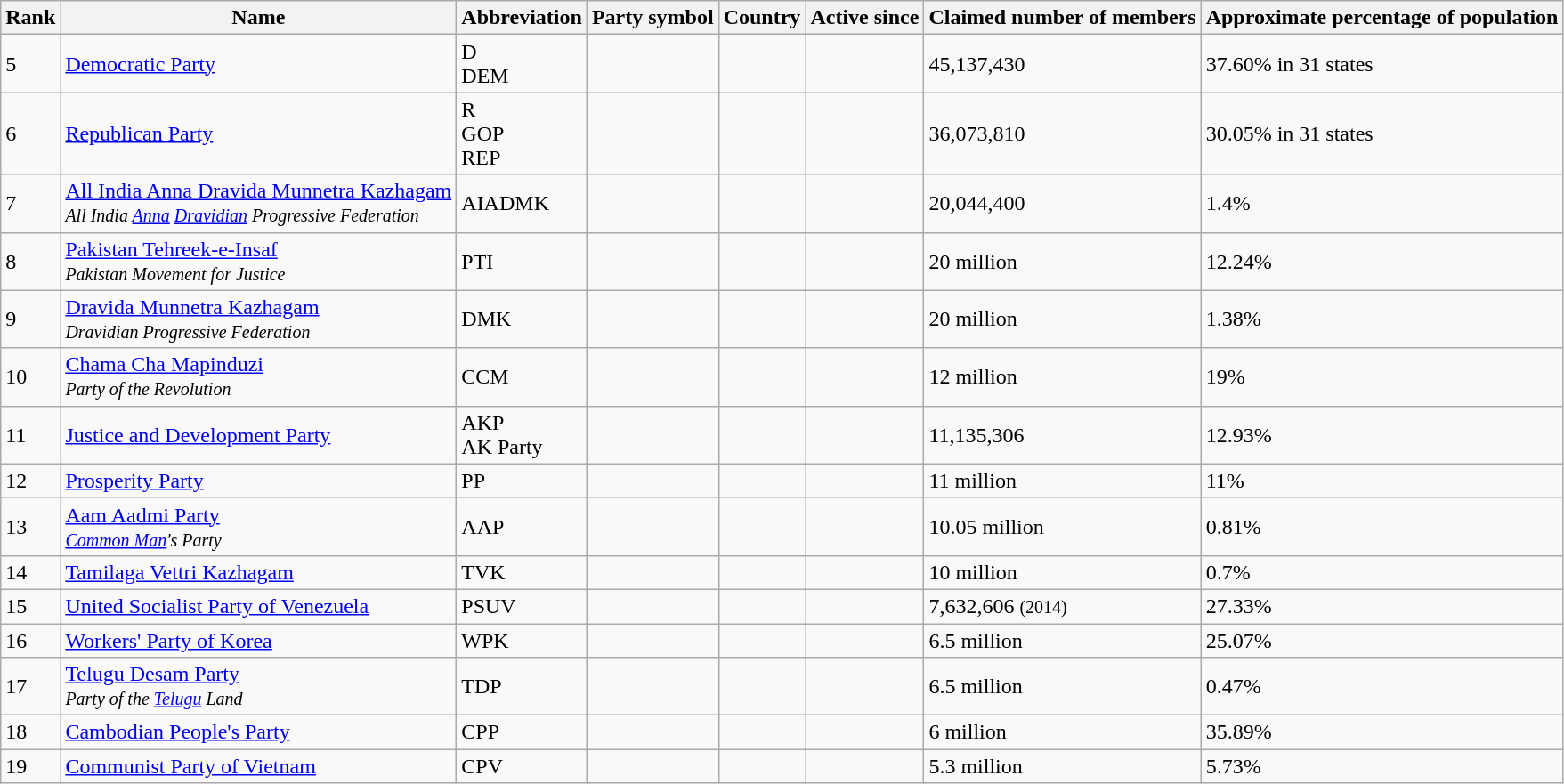<table class="wikitable sortable plainrowheaders">
<tr>
<th scope="col" data-sort-type="number">Rank</th>
<th scope="col">Name</th>
<th scope="col" class=unsortable>Abbreviation</th>
<th scope="col" class=unsortable>Party symbol</th>
<th scope="col">Country</th>
<th scope="col">Active since</th>
<th scope="col">Claimed number of members </th>
<th scope="col">Approximate percentage of population </th>
</tr>
<tr>
<td>5</td>
<td><a href='#'>Democratic Party</a></td>
<td>D<br>DEM</td>
<td style="text-align:center;"></td>
<td></td>
<td style="text-align:center;"></td>
<td>45,137,430 </td>
<td>37.60%  in 31 states</td>
</tr>
<tr>
<td>6</td>
<td><a href='#'>Republican Party</a></td>
<td>R<br>GOP<br>REP</td>
<td style="text-align:center;"></td>
<td></td>
<td style="text-align:center;"></td>
<td>36,073,810  </td>
<td>30.05%  in 31 states</td>
</tr>
<tr>
<td>7</td>
<td><a href='#'>All India Anna Dravida Munnetra Kazhagam</a><br><small><em>All India <a href='#'>Anna</a> <a href='#'>Dravidian</a> Progressive Federation</em></small></td>
<td>AIADMK</td>
<td style="text-align:center;"></td>
<td></td>
<td style="text-align:center;"></td>
<td>20,044,400 </td>
<td>1.4% </td>
</tr>
<tr>
<td>8</td>
<td><a href='#'>Pakistan Tehreek-e-Insaf</a><br><small><em>Pakistan Movement for Justice</em></small></td>
<td>PTI</td>
<td style="text-align:center;"></td>
<td></td>
<td style="text-align:center;"></td>
<td>20 million </td>
<td>12.24% </td>
</tr>
<tr>
<td>9</td>
<td><a href='#'>Dravida Munnetra Kazhagam</a><br><small><em>Dravidian Progressive Federation</em></small></td>
<td>DMK</td>
<td></td>
<td></td>
<td style="text-align:center;"></td>
<td>20 million </td>
<td>1.38% </td>
</tr>
<tr>
<td>10</td>
<td><a href='#'>Chama Cha Mapinduzi</a><br><small><em>Party of the Revolution</em></small></td>
<td>CCM</td>
<td style="text-align:center;"></td>
<td></td>
<td style="text-align:center;"></td>
<td>12 million </td>
<td>19% </td>
</tr>
<tr>
<td>11</td>
<td><a href='#'>Justice and Development Party</a></td>
<td>AKP<br>AK Party</td>
<td style="text-align:center;"></td>
<td></td>
<td style="text-align:center;"></td>
<td>11,135,306 </td>
<td>12.93% </td>
</tr>
<tr>
<td>12</td>
<td><a href='#'>Prosperity Party</a></td>
<td>PP</td>
<td></td>
<td></td>
<td style="text-align:center;"></td>
<td>11 million </td>
<td>11% </td>
</tr>
<tr>
<td>13</td>
<td><a href='#'>Aam Aadmi Party</a><br><small><em><a href='#'>Common Man</a>'s Party</em></small></td>
<td>AAP</td>
<td style="text-align:center;"></td>
<td></td>
<td style="text-align:center;"></td>
<td>10.05 million </td>
<td>0.81% </td>
</tr>
<tr>
<td>14</td>
<td><a href='#'>Tamilaga Vettri Kazhagam</a></td>
<td>TVK</td>
<td style="text-align:center;"></td>
<td></td>
<td style="text-align:center;"></td>
<td>10 million </td>
<td>0.7% </td>
</tr>
<tr>
<td>15</td>
<td><a href='#'>United Socialist Party of Venezuela</a></td>
<td>PSUV</td>
<td style="text-align:center;"></td>
<td></td>
<td style="text-align:center;"></td>
<td>7,632,606 <small>(2014)</small></td>
<td>27.33% </td>
</tr>
<tr>
<td>16</td>
<td><a href='#'>Workers' Party of Korea</a></td>
<td>WPK</td>
<td style="text-align:center;"></td>
<td></td>
<td style="text-align:center;"></td>
<td>6.5 million </td>
<td>25.07% </td>
</tr>
<tr>
<td>17</td>
<td><a href='#'>Telugu Desam Party</a><br><small><em>Party of the <a href='#'>Telugu</a> Land</em></small></td>
<td>TDP</td>
<td style="text-align:center;"></td>
<td></td>
<td style="text-align:center;"></td>
<td>6.5 million </td>
<td>0.47% </td>
</tr>
<tr>
<td>18</td>
<td><a href='#'>Cambodian People's Party</a></td>
<td>CPP</td>
<td></td>
<td></td>
<td style="text-align:center;"></td>
<td>6 million </td>
<td>35.89% </td>
</tr>
<tr>
<td>19</td>
<td><a href='#'>Communist Party of Vietnam</a></td>
<td>CPV</td>
<td style="text-align:center;"></td>
<td></td>
<td style="text-align:center;"></td>
<td>5.3 million </td>
<td>5.73% </td>
</tr>
</table>
